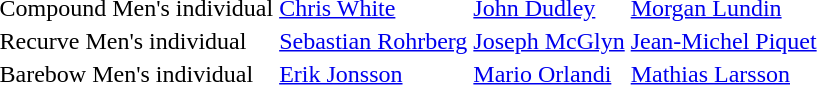<table>
<tr>
<td>Compound Men's individual<br></td>
<td> <a href='#'>Chris White</a></td>
<td> <a href='#'>John Dudley</a></td>
<td> <a href='#'>Morgan Lundin</a></td>
</tr>
<tr>
<td>Recurve Men's individual<br></td>
<td> <a href='#'>Sebastian Rohrberg</a></td>
<td> <a href='#'>Joseph McGlyn</a></td>
<td> <a href='#'>Jean-Michel Piquet</a></td>
</tr>
<tr>
<td>Barebow Men's individual<br></td>
<td> <a href='#'>Erik Jonsson</a></td>
<td> <a href='#'>Mario Orlandi</a></td>
<td> <a href='#'>Mathias Larsson</a></td>
</tr>
</table>
